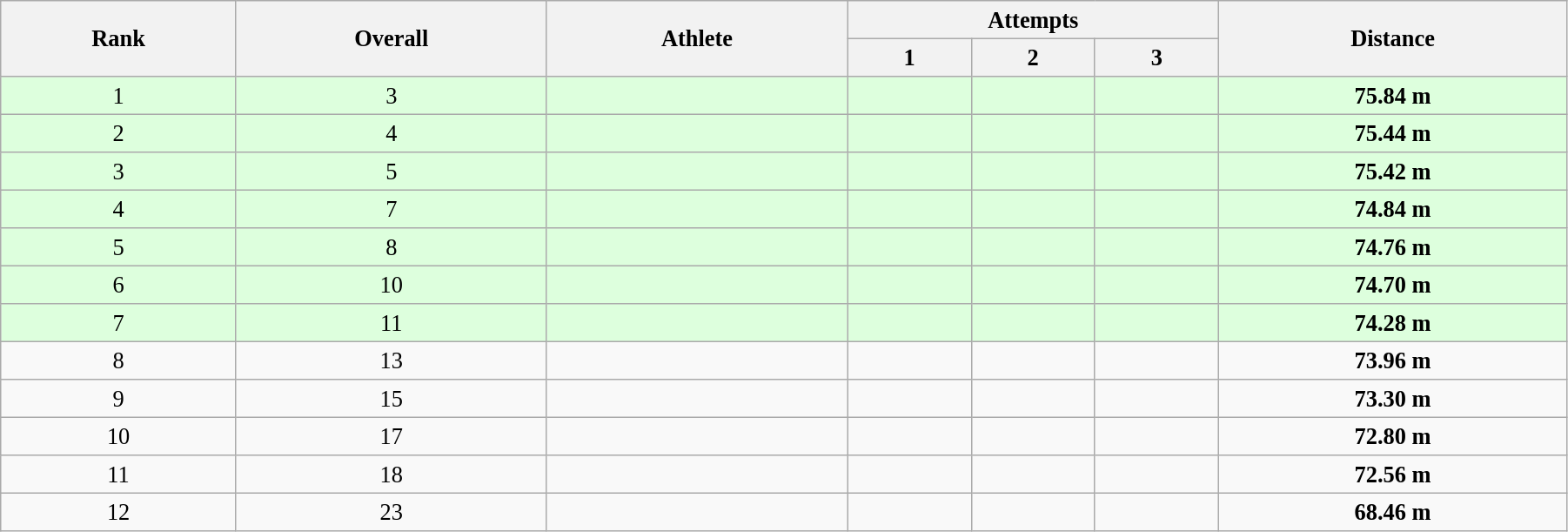<table class="wikitable" style=" text-align:center; font-size:110%;" width="95%">
<tr>
<th rowspan="2">Rank</th>
<th rowspan="2">Overall</th>
<th rowspan="2">Athlete</th>
<th colspan="3">Attempts</th>
<th rowspan="2">Distance</th>
</tr>
<tr>
<th>1</th>
<th>2</th>
<th>3</th>
</tr>
<tr style="background:#ddffdd;">
<td>1</td>
<td>3</td>
<td align=left></td>
<td></td>
<td></td>
<td></td>
<td align="center"><strong>75.84 m</strong></td>
</tr>
<tr style="background:#ddffdd;">
<td>2</td>
<td>4</td>
<td align=left></td>
<td></td>
<td></td>
<td></td>
<td align="center"><strong>75.44 m</strong></td>
</tr>
<tr style="background:#ddffdd;">
<td>3</td>
<td>5</td>
<td align=left></td>
<td></td>
<td></td>
<td></td>
<td align="center"><strong>75.42 m</strong></td>
</tr>
<tr style="background:#ddffdd;">
<td>4</td>
<td>7</td>
<td align=left></td>
<td></td>
<td></td>
<td></td>
<td align="center"><strong>74.84 m</strong></td>
</tr>
<tr style="background:#ddffdd;">
<td>5</td>
<td>8</td>
<td align=left></td>
<td></td>
<td></td>
<td></td>
<td align="center"><strong>74.76 m</strong></td>
</tr>
<tr style="background:#ddffdd;">
<td>6</td>
<td>10</td>
<td align=left></td>
<td></td>
<td></td>
<td></td>
<td align="center"><strong>74.70 m</strong></td>
</tr>
<tr style="background:#ddffdd;">
<td>7</td>
<td>11</td>
<td align=left></td>
<td></td>
<td></td>
<td></td>
<td align="center"><strong>74.28 m</strong></td>
</tr>
<tr>
<td>8</td>
<td>13</td>
<td align=left></td>
<td></td>
<td></td>
<td></td>
<td align="center"><strong>73.96 m</strong></td>
</tr>
<tr>
<td>9</td>
<td>15</td>
<td align=left></td>
<td></td>
<td></td>
<td></td>
<td align="center"><strong>73.30 m</strong></td>
</tr>
<tr>
<td>10</td>
<td>17</td>
<td align=left></td>
<td></td>
<td></td>
<td></td>
<td align="center"><strong>72.80 m</strong></td>
</tr>
<tr>
<td>11</td>
<td>18</td>
<td align=left></td>
<td></td>
<td></td>
<td></td>
<td align="center"><strong>72.56 m</strong></td>
</tr>
<tr>
<td>12</td>
<td>23</td>
<td align=left></td>
<td></td>
<td></td>
<td></td>
<td align="center"><strong>68.46 m</strong></td>
</tr>
</table>
